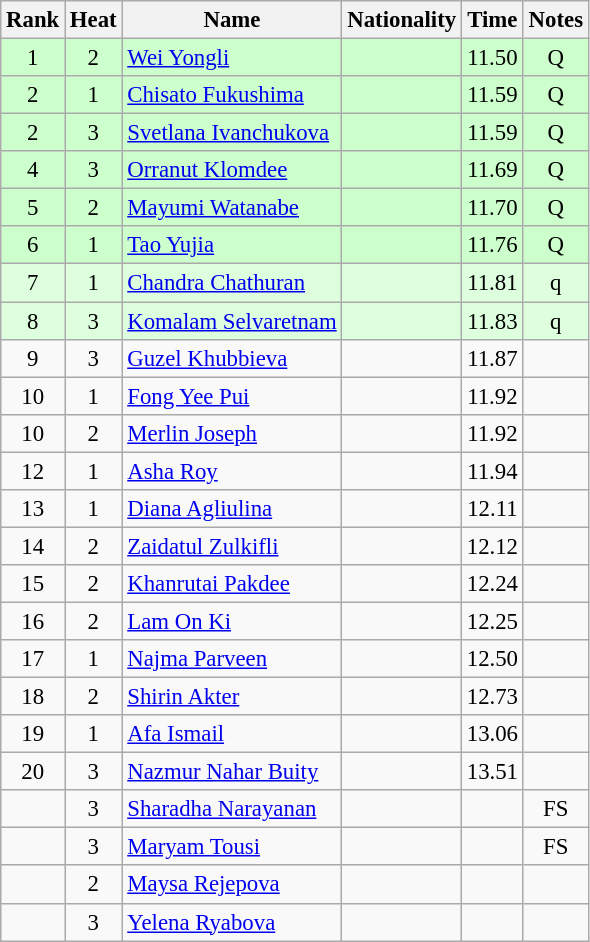<table class="wikitable sortable" style="text-align:center; font-size:95%">
<tr>
<th>Rank</th>
<th>Heat</th>
<th>Name</th>
<th>Nationality</th>
<th>Time</th>
<th>Notes</th>
</tr>
<tr bgcolor=ccffcc>
<td>1</td>
<td>2</td>
<td align=left><a href='#'>Wei Yongli</a></td>
<td align=left></td>
<td>11.50</td>
<td>Q</td>
</tr>
<tr bgcolor=ccffcc>
<td>2</td>
<td>1</td>
<td align=left><a href='#'>Chisato Fukushima</a></td>
<td align=left></td>
<td>11.59</td>
<td>Q</td>
</tr>
<tr bgcolor=ccffcc>
<td>2</td>
<td>3</td>
<td align=left><a href='#'>Svetlana Ivanchukova</a></td>
<td align=left></td>
<td>11.59</td>
<td>Q</td>
</tr>
<tr bgcolor=ccffcc>
<td>4</td>
<td>3</td>
<td align=left><a href='#'>Orranut Klomdee</a></td>
<td align=left></td>
<td>11.69</td>
<td>Q</td>
</tr>
<tr bgcolor=ccffcc>
<td>5</td>
<td>2</td>
<td align=left><a href='#'>Mayumi Watanabe</a></td>
<td align=left></td>
<td>11.70</td>
<td>Q</td>
</tr>
<tr bgcolor=ccffcc>
<td>6</td>
<td>1</td>
<td align=left><a href='#'>Tao Yujia</a></td>
<td align=left></td>
<td>11.76</td>
<td>Q</td>
</tr>
<tr bgcolor=ddffdd>
<td>7</td>
<td>1</td>
<td align=left><a href='#'>Chandra Chathuran</a></td>
<td align=left></td>
<td>11.81</td>
<td>q</td>
</tr>
<tr bgcolor=ddffdd>
<td>8</td>
<td>3</td>
<td align=left><a href='#'>Komalam Selvaretnam</a></td>
<td align=left></td>
<td>11.83</td>
<td>q</td>
</tr>
<tr>
<td>9</td>
<td>3</td>
<td align=left><a href='#'>Guzel Khubbieva</a></td>
<td align=left></td>
<td>11.87</td>
<td></td>
</tr>
<tr>
<td>10</td>
<td>1</td>
<td align=left><a href='#'>Fong Yee Pui</a></td>
<td align=left></td>
<td>11.92</td>
<td></td>
</tr>
<tr>
<td>10</td>
<td>2</td>
<td align=left><a href='#'>Merlin Joseph</a></td>
<td align=left></td>
<td>11.92</td>
<td></td>
</tr>
<tr>
<td>12</td>
<td>1</td>
<td align=left><a href='#'>Asha Roy</a></td>
<td align=left></td>
<td>11.94</td>
<td></td>
</tr>
<tr>
<td>13</td>
<td>1</td>
<td align=left><a href='#'>Diana Agliulina</a></td>
<td align=left></td>
<td>12.11</td>
<td></td>
</tr>
<tr>
<td>14</td>
<td>2</td>
<td align=left><a href='#'>Zaidatul Zulkifli</a></td>
<td align=left></td>
<td>12.12</td>
<td></td>
</tr>
<tr>
<td>15</td>
<td>2</td>
<td align=left><a href='#'>Khanrutai Pakdee</a></td>
<td align=left></td>
<td>12.24</td>
<td></td>
</tr>
<tr>
<td>16</td>
<td>2</td>
<td align=left><a href='#'>Lam On Ki</a></td>
<td align=left></td>
<td>12.25</td>
<td></td>
</tr>
<tr>
<td>17</td>
<td>1</td>
<td align=left><a href='#'>Najma Parveen</a></td>
<td align=left></td>
<td>12.50</td>
<td></td>
</tr>
<tr>
<td>18</td>
<td>2</td>
<td align=left><a href='#'>Shirin Akter</a></td>
<td align=left></td>
<td>12.73</td>
<td></td>
</tr>
<tr>
<td>19</td>
<td>1</td>
<td align=left><a href='#'>Afa Ismail</a></td>
<td align=left></td>
<td>13.06</td>
<td></td>
</tr>
<tr>
<td>20</td>
<td>3</td>
<td align=left><a href='#'>Nazmur Nahar Buity</a></td>
<td align=left></td>
<td>13.51</td>
<td></td>
</tr>
<tr>
<td></td>
<td>3</td>
<td align=left><a href='#'>Sharadha Narayanan</a></td>
<td align=left></td>
<td></td>
<td>FS</td>
</tr>
<tr>
<td></td>
<td>3</td>
<td align=left><a href='#'>Maryam Tousi</a></td>
<td align=left></td>
<td></td>
<td>FS</td>
</tr>
<tr>
<td></td>
<td>2</td>
<td align=left><a href='#'>Maysa Rejepova</a></td>
<td align=left></td>
<td></td>
<td></td>
</tr>
<tr>
<td></td>
<td>3</td>
<td align=left><a href='#'>Yelena Ryabova</a></td>
<td align=left></td>
<td></td>
<td></td>
</tr>
</table>
